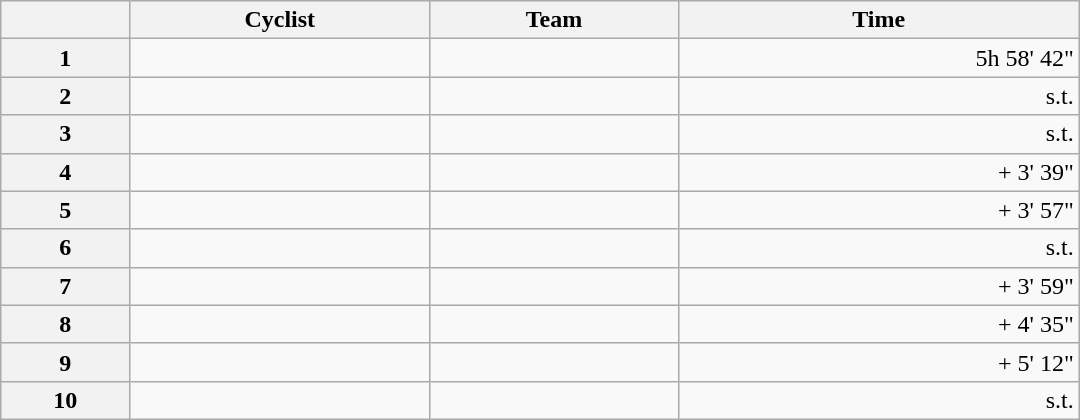<table class="wikitable" style="width:45em;margin-bottom:0;">
<tr>
<th></th>
<th>Cyclist</th>
<th>Team</th>
<th>Time</th>
</tr>
<tr>
<th style="text-align:center">1</th>
<td></td>
<td></td>
<td align=right>5h 58' 42"</td>
</tr>
<tr>
<th style="text-align:center">2</th>
<td></td>
<td></td>
<td align=right>s.t.</td>
</tr>
<tr>
<th style="text-align:center">3</th>
<td></td>
<td></td>
<td align=right>s.t.</td>
</tr>
<tr>
<th style="text-align:center">4</th>
<td></td>
<td></td>
<td align=right>+ 3' 39"</td>
</tr>
<tr>
<th style="text-align:center">5</th>
<td></td>
<td></td>
<td align=right>+ 3' 57"</td>
</tr>
<tr>
<th style="text-align:center">6</th>
<td></td>
<td></td>
<td align=right>s.t.</td>
</tr>
<tr>
<th style="text-align:center">7</th>
<td></td>
<td></td>
<td align=right>+ 3' 59"</td>
</tr>
<tr>
<th style="text-align:center">8</th>
<td></td>
<td></td>
<td align=right>+ 4' 35"</td>
</tr>
<tr>
<th style="text-align:center">9</th>
<td></td>
<td></td>
<td align=right>+ 5' 12"</td>
</tr>
<tr>
<th style="text-align:center">10</th>
<td></td>
<td></td>
<td align=right>s.t.</td>
</tr>
</table>
